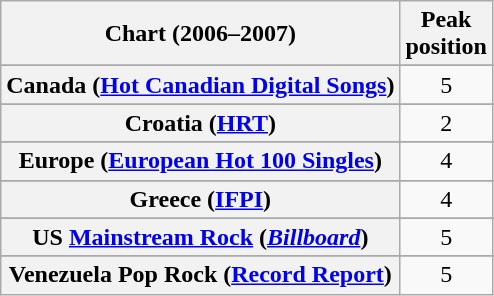<table class="wikitable sortable plainrowheaders" style="text-align:center">
<tr>
<th scope="col">Chart (2006–2007)</th>
<th scope="col">Peak<br>position</th>
</tr>
<tr>
</tr>
<tr>
</tr>
<tr>
</tr>
<tr>
</tr>
<tr>
<th scope="row">Canada (<a href='#'>Hot Canadian Digital Songs</a>)</th>
<td>5</td>
</tr>
<tr>
</tr>
<tr>
</tr>
<tr>
</tr>
<tr>
</tr>
<tr>
<th scope="row">Croatia (<a href='#'>HRT</a>)</th>
<td>2</td>
</tr>
<tr>
</tr>
<tr>
<th scope="row">Europe (<a href='#'>European Hot 100 Singles</a>)</th>
<td>4</td>
</tr>
<tr>
</tr>
<tr>
</tr>
<tr>
</tr>
<tr>
<th scope="row">Greece (<a href='#'>IFPI</a>)</th>
<td>4</td>
</tr>
<tr>
</tr>
<tr>
</tr>
<tr>
</tr>
<tr>
</tr>
<tr>
</tr>
<tr>
</tr>
<tr>
</tr>
<tr>
</tr>
<tr>
</tr>
<tr>
</tr>
<tr>
</tr>
<tr>
</tr>
<tr>
</tr>
<tr>
<th scope="row">US <a href='#'>Mainstream Rock</a> (<em><a href='#'>Billboard</a></em>)</th>
<td>5</td>
</tr>
<tr>
</tr>
<tr>
<th scope="row">Venezuela Pop Rock (<a href='#'>Record Report</a>)</th>
<td>5</td>
</tr>
</table>
